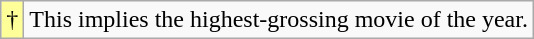<table class="wikitable">
<tr>
<td style="background-color:#FFFF99">†</td>
<td>This implies the highest-grossing movie of the year.</td>
</tr>
</table>
